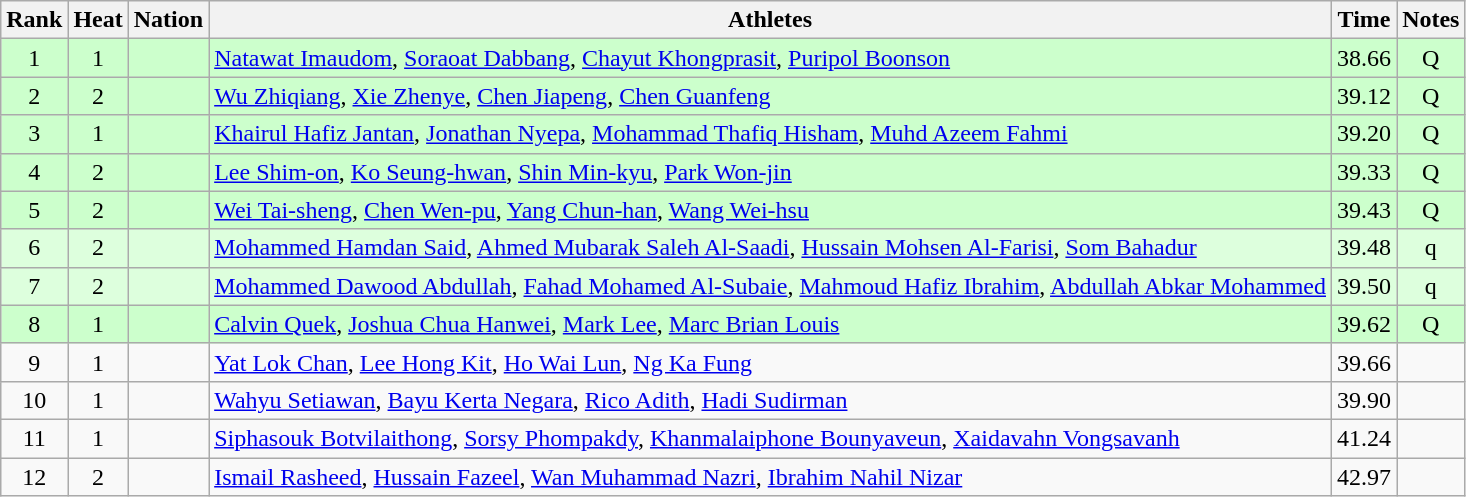<table class="wikitable sortable" style="text-align:center">
<tr>
<th>Rank</th>
<th>Heat</th>
<th>Nation</th>
<th>Athletes</th>
<th>Time</th>
<th>Notes</th>
</tr>
<tr bgcolor=ccffcc>
<td>1</td>
<td>1</td>
<td align=left></td>
<td align=left><a href='#'>Natawat Imaudom</a>, <a href='#'>Soraoat Dabbang</a>, <a href='#'>Chayut Khongprasit</a>, <a href='#'>Puripol Boonson</a></td>
<td>38.66</td>
<td>Q</td>
</tr>
<tr bgcolor=ccffcc>
<td>2</td>
<td>2</td>
<td align=left></td>
<td align=left><a href='#'>Wu Zhiqiang</a>, <a href='#'>Xie Zhenye</a>, <a href='#'>Chen Jiapeng</a>, <a href='#'>Chen Guanfeng</a></td>
<td>39.12</td>
<td>Q</td>
</tr>
<tr bgcolor=ccffcc>
<td>3</td>
<td>1</td>
<td align=left></td>
<td align=left><a href='#'>Khairul Hafiz Jantan</a>, <a href='#'>Jonathan Nyepa</a>, <a href='#'>Mohammad Thafiq Hisham</a>, <a href='#'>Muhd Azeem Fahmi</a></td>
<td>39.20</td>
<td>Q</td>
</tr>
<tr bgcolor=ccffcc>
<td>4</td>
<td>2</td>
<td align=left></td>
<td align=left><a href='#'>Lee Shim-on</a>, <a href='#'>Ko Seung-hwan</a>, <a href='#'>Shin Min-kyu</a>, <a href='#'>Park Won-jin</a></td>
<td>39.33</td>
<td>Q</td>
</tr>
<tr bgcolor=ccffcc>
<td>5</td>
<td>2</td>
<td align=left></td>
<td align=left><a href='#'>Wei Tai-sheng</a>, <a href='#'>Chen Wen-pu</a>, <a href='#'>Yang Chun-han</a>, <a href='#'>Wang Wei-hsu</a></td>
<td>39.43</td>
<td>Q</td>
</tr>
<tr bgcolor=ddffdd>
<td>6</td>
<td>2</td>
<td align=left></td>
<td align=left><a href='#'>Mohammed Hamdan Said</a>, <a href='#'>Ahmed Mubarak Saleh Al-Saadi</a>, <a href='#'>Hussain Mohsen Al-Farisi</a>, <a href='#'>Som Bahadur</a></td>
<td>39.48</td>
<td>q</td>
</tr>
<tr bgcolor=ddffdd>
<td>7</td>
<td>2</td>
<td align=left></td>
<td align=left><a href='#'>Mohammed Dawood Abdullah</a>, <a href='#'>Fahad Mohamed Al-Subaie</a>, <a href='#'>Mahmoud Hafiz Ibrahim</a>, <a href='#'>Abdullah Abkar Mohammed</a></td>
<td>39.50</td>
<td>q</td>
</tr>
<tr bgcolor=ccffcc>
<td>8</td>
<td>1</td>
<td align=left></td>
<td align=left><a href='#'>Calvin Quek</a>, <a href='#'>Joshua Chua Hanwei</a>, <a href='#'>Mark Lee</a>, <a href='#'>Marc Brian Louis</a></td>
<td>39.62</td>
<td>Q</td>
</tr>
<tr>
<td>9</td>
<td>1</td>
<td align=left></td>
<td align=left><a href='#'>Yat Lok Chan</a>, <a href='#'>Lee Hong Kit</a>, <a href='#'>Ho Wai Lun</a>, <a href='#'>Ng Ka Fung</a></td>
<td>39.66</td>
<td></td>
</tr>
<tr>
<td>10</td>
<td>1</td>
<td align=left></td>
<td align=left><a href='#'>Wahyu Setiawan</a>, <a href='#'>Bayu Kerta Negara</a>, <a href='#'>Rico Adith</a>, <a href='#'>Hadi Sudirman</a></td>
<td>39.90</td>
<td></td>
</tr>
<tr>
<td>11</td>
<td>1</td>
<td align=left></td>
<td align=left><a href='#'>Siphasouk Botvilaithong</a>, <a href='#'>Sorsy Phompakdy</a>, <a href='#'>Khanmalaiphone Bounyaveun</a>, <a href='#'>Xaidavahn Vongsavanh</a></td>
<td>41.24</td>
<td></td>
</tr>
<tr>
<td>12</td>
<td>2</td>
<td align=left></td>
<td align=left><a href='#'>Ismail Rasheed</a>, <a href='#'>Hussain Fazeel</a>, <a href='#'>Wan Muhammad Nazri</a>, <a href='#'>Ibrahim Nahil Nizar</a></td>
<td>42.97</td>
<td></td>
</tr>
</table>
